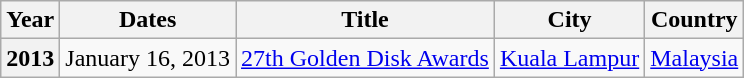<table class="wikitable plainrowheaders" style="text-align:center;">
<tr>
<th>Year</th>
<th>Dates</th>
<th>Title</th>
<th>City</th>
<th>Country</th>
</tr>
<tr>
<th scope="row">2013</th>
<td>January 16, 2013</td>
<td><a href='#'>27th Golden Disk Awards</a></td>
<td><a href='#'>Kuala Lampur</a></td>
<td><a href='#'>Malaysia</a></td>
</tr>
</table>
